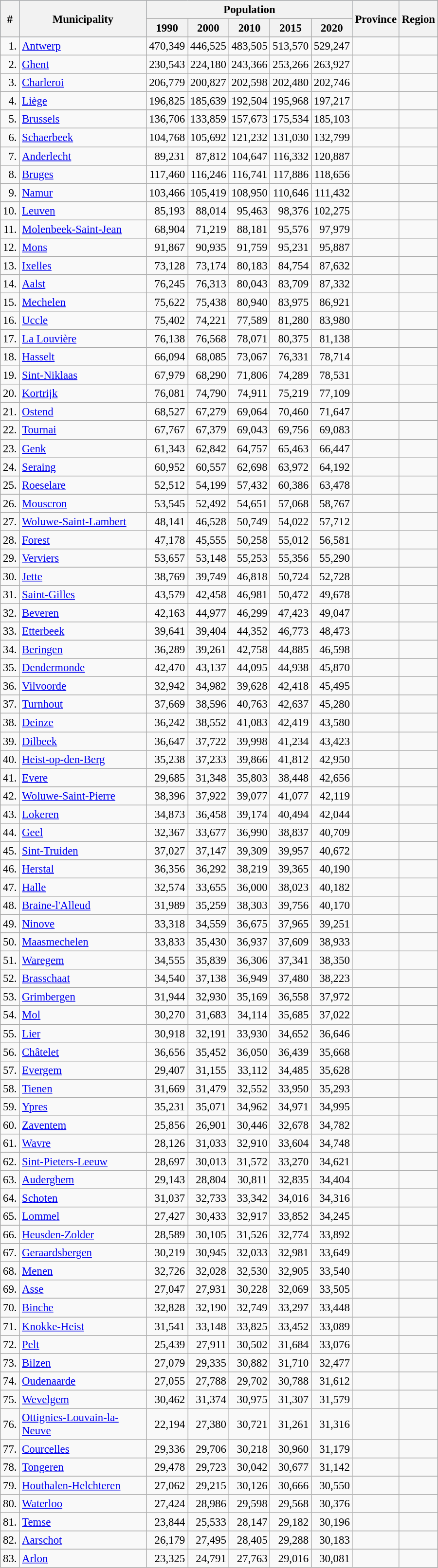<table class="wikitable sortable" style="text-align:right; font-size: 95%">
<tr bgcolor=#abcdef align=center>
<th rowspan="2">#</th>
<th rowspan="2" width=167>Municipality</th>
<th colspan="5">Population</th>
<th rowspan="2">Province</th>
<th rowspan="2">Region</th>
</tr>
<tr>
<th>1990</th>
<th>2000</th>
<th>2010</th>
<th>2015</th>
<th>2020</th>
</tr>
<tr>
<td>1.</td>
<td align=left> <a href='#'>Antwerp</a></td>
<td>470,349</td>
<td>446,525</td>
<td>483,505</td>
<td>513,570</td>
<td>529,247</td>
<td align=left></td>
<td align=left></td>
</tr>
<tr>
<td>2.</td>
<td align=left> <a href='#'>Ghent</a></td>
<td>230,543</td>
<td>224,180</td>
<td>243,366</td>
<td>253,266</td>
<td>263,927</td>
<td align=left></td>
<td align=left></td>
</tr>
<tr>
<td>3.</td>
<td align=left> <a href='#'>Charleroi</a></td>
<td>206,779</td>
<td>200,827</td>
<td>202,598</td>
<td>202,480</td>
<td>202,746</td>
<td align=left></td>
<td align=left></td>
</tr>
<tr>
<td>4.</td>
<td align=left> <a href='#'>Liège</a></td>
<td>196,825</td>
<td>185,639</td>
<td>192,504</td>
<td>195,968</td>
<td>197,217</td>
<td align=left></td>
<td align=left></td>
</tr>
<tr>
<td>5.</td>
<td align=left> <a href='#'>Brussels</a></td>
<td>136,706</td>
<td>133,859</td>
<td>157,673</td>
<td>175,534</td>
<td>185,103</td>
<td align=left></td>
<td align=left></td>
</tr>
<tr>
<td>6.</td>
<td align=left> <a href='#'>Schaerbeek</a></td>
<td>104,768</td>
<td>105,692</td>
<td>121,232</td>
<td>131,030</td>
<td>132,799</td>
<td align=left></td>
<td align=left></td>
</tr>
<tr>
<td>7.</td>
<td align=left> <a href='#'>Anderlecht</a></td>
<td>89,231</td>
<td>87,812</td>
<td>104,647</td>
<td>116,332</td>
<td>120,887</td>
<td align=left></td>
<td align=left></td>
</tr>
<tr>
<td>8.</td>
<td align=left> <a href='#'>Bruges</a></td>
<td>117,460</td>
<td>116,246</td>
<td>116,741</td>
<td>117,886</td>
<td>118,656</td>
<td align=left></td>
<td align=left></td>
</tr>
<tr>
<td>9.</td>
<td align=left> <a href='#'>Namur</a></td>
<td>103,466</td>
<td>105,419</td>
<td>108,950</td>
<td>110,646</td>
<td>111,432</td>
<td align=left></td>
<td align=left></td>
</tr>
<tr>
<td>10.</td>
<td align=left> <a href='#'>Leuven</a></td>
<td>85,193</td>
<td>88,014</td>
<td>95,463</td>
<td>98,376</td>
<td>102,275</td>
<td align=left></td>
<td align=left></td>
</tr>
<tr>
<td>11.</td>
<td align=left> <a href='#'>Molenbeek-Saint-Jean</a></td>
<td>68,904</td>
<td>71,219</td>
<td>88,181</td>
<td>95,576</td>
<td>97,979</td>
<td align=left></td>
<td align=left></td>
</tr>
<tr>
<td>12.</td>
<td align=left> <a href='#'>Mons</a></td>
<td>91,867</td>
<td>90,935</td>
<td>91,759</td>
<td>95,231</td>
<td>95,887</td>
<td align=left></td>
<td align=left></td>
</tr>
<tr>
<td>13.</td>
<td align=left> <a href='#'>Ixelles</a></td>
<td>73,128</td>
<td>73,174</td>
<td>80,183</td>
<td>84,754</td>
<td>87,632</td>
<td align=left></td>
<td align=left></td>
</tr>
<tr>
<td>14.</td>
<td align=left> <a href='#'>Aalst</a></td>
<td>76,245</td>
<td>76,313</td>
<td>80,043</td>
<td>83,709</td>
<td>87,332</td>
<td align=left></td>
<td align=left></td>
</tr>
<tr>
<td>15.</td>
<td align=left> <a href='#'>Mechelen</a></td>
<td>75,622</td>
<td>75,438</td>
<td>80,940</td>
<td>83,975</td>
<td>86,921</td>
<td align=left></td>
<td align=left></td>
</tr>
<tr>
<td>16.</td>
<td align=left> <a href='#'>Uccle</a></td>
<td>75,402</td>
<td>74,221</td>
<td>77,589</td>
<td>81,280</td>
<td>83,980</td>
<td align=left></td>
<td align=left></td>
</tr>
<tr>
<td>17.</td>
<td align=left> <a href='#'>La Louvière</a></td>
<td>76,138</td>
<td>76,568</td>
<td>78,071</td>
<td>80,375</td>
<td>81,138</td>
<td align=left></td>
<td align=left></td>
</tr>
<tr>
<td>18.</td>
<td align=left> <a href='#'>Hasselt</a></td>
<td>66,094</td>
<td>68,085</td>
<td>73,067</td>
<td>76,331</td>
<td>78,714</td>
<td align=left></td>
<td align=left></td>
</tr>
<tr>
<td>19.</td>
<td align=left> <a href='#'>Sint-Niklaas</a></td>
<td>67,979</td>
<td>68,290</td>
<td>71,806</td>
<td>74,289</td>
<td>78,531</td>
<td align=left></td>
<td align=left></td>
</tr>
<tr>
<td>20.</td>
<td align=left> <a href='#'>Kortrijk</a></td>
<td>76,081</td>
<td>74,790</td>
<td>74,911</td>
<td>75,219</td>
<td>77,109</td>
<td align=left></td>
<td align=left></td>
</tr>
<tr>
<td>21.</td>
<td align=left> <a href='#'>Ostend</a></td>
<td>68,527</td>
<td>67,279</td>
<td>69,064</td>
<td>70,460</td>
<td>71,647</td>
<td align=left></td>
<td align=left></td>
</tr>
<tr>
<td>22.</td>
<td align=left> <a href='#'>Tournai</a></td>
<td>67,767</td>
<td>67,379</td>
<td>69,043</td>
<td>69,756</td>
<td>69,083</td>
<td align=left></td>
<td align=left></td>
</tr>
<tr>
<td>23.</td>
<td align=left> <a href='#'>Genk</a></td>
<td>61,343</td>
<td>62,842</td>
<td>64,757</td>
<td>65,463</td>
<td>66,447</td>
<td align=left></td>
<td align=left></td>
</tr>
<tr>
<td>24.</td>
<td align=left> <a href='#'>Seraing</a></td>
<td>60,952</td>
<td>60,557</td>
<td>62,698</td>
<td>63,972</td>
<td>64,192</td>
<td align=left></td>
<td align=left></td>
</tr>
<tr>
<td>25.</td>
<td align=left> <a href='#'>Roeselare</a></td>
<td>52,512</td>
<td>54,199</td>
<td>57,432</td>
<td>60,386</td>
<td>63,478</td>
<td align=left></td>
<td align=left></td>
</tr>
<tr>
<td>26.</td>
<td align=left> <a href='#'>Mouscron</a></td>
<td>53,545</td>
<td>52,492</td>
<td>54,651</td>
<td>57,068</td>
<td>58,767</td>
<td align=left></td>
<td align=left></td>
</tr>
<tr>
<td>27.</td>
<td align=left> <a href='#'>Woluwe-Saint-Lambert</a></td>
<td>48,141</td>
<td>46,528</td>
<td>50,749</td>
<td>54,022</td>
<td>57,712</td>
<td align=left></td>
<td align=left></td>
</tr>
<tr>
<td>28.</td>
<td align=left> <a href='#'>Forest</a></td>
<td>47,178</td>
<td>45,555</td>
<td>50,258</td>
<td>55,012</td>
<td>56,581</td>
<td align=left></td>
<td align=left></td>
</tr>
<tr>
<td>29.</td>
<td align=left> <a href='#'>Verviers</a></td>
<td>53,657</td>
<td>53,148</td>
<td>55,253</td>
<td>55,356</td>
<td>55,290</td>
<td align=left></td>
<td align=left></td>
</tr>
<tr>
<td>30.</td>
<td align=left> <a href='#'>Jette</a></td>
<td>38,769</td>
<td>39,749</td>
<td>46,818</td>
<td>50,724</td>
<td>52,728</td>
<td align=left></td>
<td align=left></td>
</tr>
<tr>
<td>31.</td>
<td align=left> <a href='#'>Saint-Gilles</a></td>
<td>43,579</td>
<td>42,458</td>
<td>46,981</td>
<td>50,472</td>
<td>49,678</td>
<td align=left></td>
<td align=left></td>
</tr>
<tr>
<td>32.</td>
<td align=left> <a href='#'>Beveren</a></td>
<td>42,163</td>
<td>44,977</td>
<td>46,299</td>
<td>47,423</td>
<td>49,047</td>
<td align=left></td>
<td align=left></td>
</tr>
<tr>
<td>33.</td>
<td align=left> <a href='#'>Etterbeek</a></td>
<td>39,641</td>
<td>39,404</td>
<td>44,352</td>
<td>46,773</td>
<td>48,473</td>
<td align=left></td>
<td align=left></td>
</tr>
<tr>
<td>34.</td>
<td align=left> <a href='#'>Beringen</a></td>
<td>36,289</td>
<td>39,261</td>
<td>42,758</td>
<td>44,885</td>
<td>46,598</td>
<td align=left></td>
<td align=left></td>
</tr>
<tr>
<td>35.</td>
<td align=left> <a href='#'>Dendermonde</a></td>
<td>42,470</td>
<td>43,137</td>
<td>44,095</td>
<td>44,938</td>
<td>45,870</td>
<td align=left></td>
<td align=left></td>
</tr>
<tr>
<td>36.</td>
<td align=left> <a href='#'>Vilvoorde</a></td>
<td>32,942</td>
<td>34,982</td>
<td>39,628</td>
<td>42,418</td>
<td>45,495</td>
<td align=left></td>
<td align=left></td>
</tr>
<tr>
<td>37.</td>
<td align=left> <a href='#'>Turnhout</a></td>
<td>37,669</td>
<td>38,596</td>
<td>40,763</td>
<td>42,637</td>
<td>45,280</td>
<td align=left></td>
<td align=left></td>
</tr>
<tr>
<td>38.</td>
<td align=left> <a href='#'>Deinze</a></td>
<td>36,242</td>
<td>38,552</td>
<td>41,083</td>
<td>42,419</td>
<td>43,580</td>
<td align=left></td>
<td align=left></td>
</tr>
<tr>
<td>39.</td>
<td align=left> <a href='#'>Dilbeek</a></td>
<td>36,647</td>
<td>37,722</td>
<td>39,998</td>
<td>41,234</td>
<td>43,423</td>
<td align=left></td>
<td align=left></td>
</tr>
<tr>
<td>40.</td>
<td align=left> <a href='#'>Heist-op-den-Berg</a></td>
<td>35,238</td>
<td>37,233</td>
<td>39,866</td>
<td>41,812</td>
<td>42,950</td>
<td align=left></td>
<td align=left></td>
</tr>
<tr>
<td>41.</td>
<td align=left> <a href='#'>Evere</a></td>
<td>29,685</td>
<td>31,348</td>
<td>35,803</td>
<td>38,448</td>
<td>42,656</td>
<td align=left></td>
<td align=left></td>
</tr>
<tr>
<td>42.</td>
<td align=left> <a href='#'>Woluwe-Saint-Pierre</a></td>
<td>38,396</td>
<td>37,922</td>
<td>39,077</td>
<td>41,077</td>
<td>42,119</td>
<td align=left></td>
<td align=left></td>
</tr>
<tr>
<td>43.</td>
<td align=left> <a href='#'>Lokeren</a></td>
<td>34,873</td>
<td>36,458</td>
<td>39,174</td>
<td>40,494</td>
<td>42,044</td>
<td align=left></td>
<td align=left></td>
</tr>
<tr>
<td>44.</td>
<td align=left> <a href='#'>Geel</a></td>
<td>32,367</td>
<td>33,677</td>
<td>36,990</td>
<td>38,837</td>
<td>40,709</td>
<td align=left></td>
<td align=left></td>
</tr>
<tr>
<td>45.</td>
<td align=left> <a href='#'>Sint-Truiden</a></td>
<td>37,027</td>
<td>37,147</td>
<td>39,309</td>
<td>39,957</td>
<td>40,672</td>
<td align=left></td>
<td align=left></td>
</tr>
<tr>
<td>46.</td>
<td align=left> <a href='#'>Herstal</a></td>
<td>36,356</td>
<td>36,292</td>
<td>38,219</td>
<td>39,365</td>
<td>40,190</td>
<td align=left></td>
<td align=left></td>
</tr>
<tr>
<td>47.</td>
<td align=left> <a href='#'>Halle</a></td>
<td>32,574</td>
<td>33,655</td>
<td>36,000</td>
<td>38,023</td>
<td>40,182</td>
<td align=left></td>
<td align=left></td>
</tr>
<tr>
<td>48.</td>
<td align=left> <a href='#'>Braine-l'Alleud</a></td>
<td>31,989</td>
<td>35,259</td>
<td>38,303</td>
<td>39,756</td>
<td>40,170</td>
<td align=left></td>
<td align=left></td>
</tr>
<tr>
<td>49.</td>
<td align=left> <a href='#'>Ninove</a></td>
<td>33,318</td>
<td>34,559</td>
<td>36,675</td>
<td>37,965</td>
<td>39,251</td>
<td align=left></td>
<td align=left></td>
</tr>
<tr>
<td>50.</td>
<td align=left> <a href='#'>Maasmechelen</a></td>
<td>33,833</td>
<td>35,430</td>
<td>36,937</td>
<td>37,609</td>
<td>38,933</td>
<td align=left></td>
<td align=left></td>
</tr>
<tr>
<td>51.</td>
<td align=left> <a href='#'>Waregem</a></td>
<td>34,555</td>
<td>35,839</td>
<td>36,306</td>
<td>37,341</td>
<td>38,350</td>
<td align=left></td>
<td align=left></td>
</tr>
<tr>
<td>52.</td>
<td align=left> <a href='#'>Brasschaat</a></td>
<td>34,540</td>
<td>37,138</td>
<td>36,949</td>
<td>37,480</td>
<td>38,223</td>
<td align=left></td>
<td align=left></td>
</tr>
<tr>
<td>53.</td>
<td align=left> <a href='#'>Grimbergen</a></td>
<td>31,944</td>
<td>32,930</td>
<td>35,169</td>
<td>36,558</td>
<td>37,972</td>
<td align=left></td>
<td align=left></td>
</tr>
<tr>
<td>54.</td>
<td align=left> <a href='#'>Mol</a></td>
<td>30,270</td>
<td>31,683</td>
<td>34,114</td>
<td>35,685</td>
<td>37,022</td>
<td align=left></td>
<td align=left></td>
</tr>
<tr>
<td>55.</td>
<td align=left> <a href='#'>Lier</a></td>
<td>30,918</td>
<td>32,191</td>
<td>33,930</td>
<td>34,652</td>
<td>36,646</td>
<td align=left></td>
<td align=left></td>
</tr>
<tr>
<td>56.</td>
<td align=left> <a href='#'>Châtelet</a></td>
<td>36,656</td>
<td>35,452</td>
<td>36,050</td>
<td>36,439</td>
<td>35,668</td>
<td align=left></td>
<td align=left></td>
</tr>
<tr>
<td>57.</td>
<td align=left> <a href='#'>Evergem</a></td>
<td>29,407</td>
<td>31,155</td>
<td>33,112</td>
<td>34,485</td>
<td>35,628</td>
<td align=left></td>
<td align=left></td>
</tr>
<tr>
<td>58.</td>
<td align=left> <a href='#'>Tienen</a></td>
<td>31,669</td>
<td>31,479</td>
<td>32,552</td>
<td>33,950</td>
<td>35,293</td>
<td align=left></td>
<td align=left></td>
</tr>
<tr>
<td>59.</td>
<td align=left> <a href='#'>Ypres</a></td>
<td>35,231</td>
<td>35,071</td>
<td>34,962</td>
<td>34,971</td>
<td>34,995</td>
<td align=left></td>
<td align=left></td>
</tr>
<tr>
<td>60.</td>
<td align=left> <a href='#'>Zaventem</a></td>
<td>25,856</td>
<td>26,901</td>
<td>30,446</td>
<td>32,678</td>
<td>34,782</td>
<td align=left></td>
<td align=left></td>
</tr>
<tr>
<td>61.</td>
<td align=left> <a href='#'>Wavre</a></td>
<td>28,126</td>
<td>31,033</td>
<td>32,910</td>
<td>33,604</td>
<td>34,748</td>
<td align=left></td>
<td align=left></td>
</tr>
<tr>
<td>62.</td>
<td align=left> <a href='#'>Sint-Pieters-Leeuw</a></td>
<td>28,697</td>
<td>30,013</td>
<td>31,572</td>
<td>33,270</td>
<td>34,621</td>
<td align=left></td>
<td align=left></td>
</tr>
<tr>
<td>63.</td>
<td align=left> <a href='#'>Auderghem</a></td>
<td>29,143</td>
<td>28,804</td>
<td>30,811</td>
<td>32,835</td>
<td>34,404</td>
<td align=left></td>
<td align=left></td>
</tr>
<tr>
<td>64.</td>
<td align=left> <a href='#'>Schoten</a></td>
<td>31,037</td>
<td>32,733</td>
<td>33,342</td>
<td>34,016</td>
<td>34,316</td>
<td align=left></td>
<td align=left></td>
</tr>
<tr>
<td>65.</td>
<td align=left> <a href='#'>Lommel</a></td>
<td>27,427</td>
<td>30,433</td>
<td>32,917</td>
<td>33,852</td>
<td>34,245</td>
<td align=left></td>
<td align=left></td>
</tr>
<tr>
<td>66.</td>
<td align=left> <a href='#'>Heusden-Zolder</a></td>
<td>28,589</td>
<td>30,105</td>
<td>31,526</td>
<td>32,774</td>
<td>33,892</td>
<td align=left></td>
<td align=left></td>
</tr>
<tr>
<td>67.</td>
<td align=left> <a href='#'>Geraardsbergen</a></td>
<td>30,219</td>
<td>30,945</td>
<td>32,033</td>
<td>32,981</td>
<td>33,649</td>
<td align=left></td>
<td align=left></td>
</tr>
<tr>
<td>68.</td>
<td align=left> <a href='#'>Menen</a></td>
<td>32,726</td>
<td>32,028</td>
<td>32,530</td>
<td>32,905</td>
<td>33,540</td>
<td align=left></td>
<td align=left></td>
</tr>
<tr>
<td>69.</td>
<td align=left> <a href='#'>Asse</a></td>
<td>27,047</td>
<td>27,931</td>
<td>30,228</td>
<td>32,069</td>
<td>33,505</td>
<td align=left></td>
<td align=left></td>
</tr>
<tr>
<td>70.</td>
<td align=left> <a href='#'>Binche</a></td>
<td>32,828</td>
<td>32,190</td>
<td>32,749</td>
<td>33,297</td>
<td>33,448</td>
<td align=left></td>
<td align=left></td>
</tr>
<tr>
<td>71.</td>
<td align=left> <a href='#'>Knokke-Heist</a></td>
<td>31,541</td>
<td>33,148</td>
<td>33,825</td>
<td>33,452</td>
<td>33,089</td>
<td align=left></td>
<td align=left></td>
</tr>
<tr>
<td>72.</td>
<td align=left> <a href='#'>Pelt</a></td>
<td>25,439</td>
<td>27,911</td>
<td>30,502</td>
<td>31,684</td>
<td>33,076</td>
<td align=left></td>
<td align=left></td>
</tr>
<tr>
<td>73.</td>
<td align=left> <a href='#'>Bilzen</a></td>
<td>27,079</td>
<td>29,335</td>
<td>30,882</td>
<td>31,710</td>
<td>32,477</td>
<td align=left></td>
<td align=left></td>
</tr>
<tr>
<td>74.</td>
<td align=left> <a href='#'>Oudenaarde</a></td>
<td>27,055</td>
<td>27,788</td>
<td>29,702</td>
<td>30,788</td>
<td>31,612</td>
<td align=left></td>
<td align=left></td>
</tr>
<tr>
<td>75.</td>
<td align=left> <a href='#'>Wevelgem</a></td>
<td>30,462</td>
<td>31,374</td>
<td>30,975</td>
<td>31,307</td>
<td>31,579</td>
<td align=left></td>
<td align=left></td>
</tr>
<tr>
<td>76.</td>
<td align=left> <a href='#'>Ottignies-Louvain-la-Neuve</a></td>
<td>22,194</td>
<td>27,380</td>
<td>30,721</td>
<td>31,261</td>
<td>31,316</td>
<td align=left></td>
<td align=left></td>
</tr>
<tr>
<td>77.</td>
<td align=left> <a href='#'>Courcelles</a></td>
<td>29,336</td>
<td>29,706</td>
<td>30,218</td>
<td>30,960</td>
<td>31,179</td>
<td align=left></td>
<td align=left></td>
</tr>
<tr>
<td>78.</td>
<td align=left> <a href='#'>Tongeren</a></td>
<td>29,478</td>
<td>29,723</td>
<td>30,042</td>
<td>30,677</td>
<td>31,142</td>
<td align=left></td>
<td align=left></td>
</tr>
<tr>
<td>79.</td>
<td align=left> <a href='#'>Houthalen-Helchteren</a></td>
<td>27,062</td>
<td>29,215</td>
<td>30,126</td>
<td>30,666</td>
<td>30,550</td>
<td align=left></td>
<td align=left></td>
</tr>
<tr>
<td>80.</td>
<td align=left> <a href='#'>Waterloo</a></td>
<td>27,424</td>
<td>28,986</td>
<td>29,598</td>
<td>29,568</td>
<td>30,376</td>
<td align=left></td>
<td align=left></td>
</tr>
<tr>
<td>81.</td>
<td align=left> <a href='#'>Temse</a></td>
<td>23,844</td>
<td>25,533</td>
<td>28,147</td>
<td>29,182</td>
<td>30,196</td>
<td align=left></td>
<td align=left></td>
</tr>
<tr>
<td>82.</td>
<td align=left> <a href='#'>Aarschot</a></td>
<td>26,179</td>
<td>27,495</td>
<td>28,405</td>
<td>29,288</td>
<td>30,183</td>
<td align=left></td>
<td align=left></td>
</tr>
<tr>
<td>83.</td>
<td align=left> <a href='#'>Arlon</a></td>
<td>23,325</td>
<td>24,791</td>
<td>27,763</td>
<td>29,016</td>
<td>30,081</td>
<td align=left></td>
<td align=left></td>
</tr>
</table>
